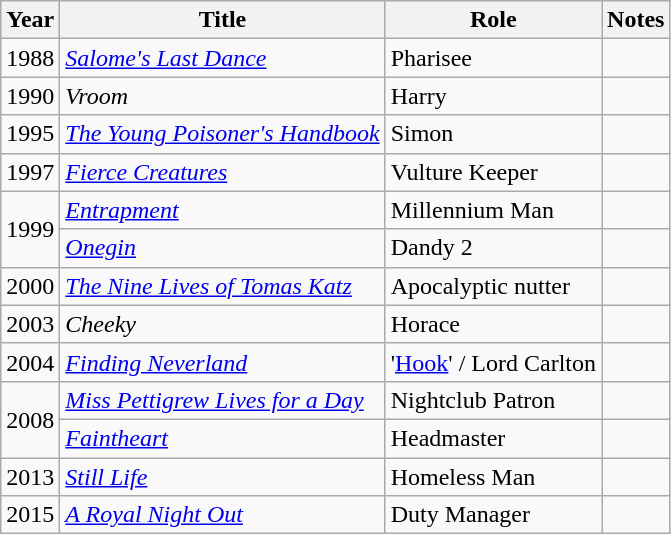<table class="wikitable sortable">
<tr>
<th>Year</th>
<th>Title</th>
<th>Role</th>
<th>Notes</th>
</tr>
<tr>
<td>1988</td>
<td><em><a href='#'>Salome's Last Dance</a></em></td>
<td>Pharisee</td>
<td></td>
</tr>
<tr>
<td>1990</td>
<td><em>Vroom</em></td>
<td>Harry</td>
<td></td>
</tr>
<tr>
<td>1995</td>
<td><em><a href='#'>The Young Poisoner's Handbook</a></em></td>
<td>Simon</td>
<td></td>
</tr>
<tr>
<td>1997</td>
<td><em><a href='#'>Fierce Creatures</a></em></td>
<td>Vulture Keeper</td>
<td></td>
</tr>
<tr>
<td rowspan="2">1999</td>
<td><a href='#'><em>Entrapment</em></a></td>
<td>Millennium Man</td>
<td></td>
</tr>
<tr>
<td><a href='#'><em>Onegin</em></a></td>
<td>Dandy 2</td>
<td></td>
</tr>
<tr>
<td>2000</td>
<td><em><a href='#'>The Nine Lives of Tomas Katz</a></em></td>
<td>Apocalyptic nutter</td>
<td></td>
</tr>
<tr>
<td>2003</td>
<td><em>Cheeky</em></td>
<td>Horace</td>
<td></td>
</tr>
<tr>
<td>2004</td>
<td><a href='#'><em>Finding Neverland</em></a></td>
<td>'<a href='#'>Hook</a>' / Lord Carlton</td>
<td></td>
</tr>
<tr>
<td rowspan="2">2008</td>
<td><em><a href='#'>Miss Pettigrew Lives for a Day</a></em></td>
<td>Nightclub Patron</td>
<td></td>
</tr>
<tr>
<td><em><a href='#'>Faintheart</a></em></td>
<td>Headmaster</td>
<td></td>
</tr>
<tr>
<td>2013</td>
<td><a href='#'><em>Still Life</em></a></td>
<td>Homeless Man</td>
<td></td>
</tr>
<tr>
<td>2015</td>
<td><em><a href='#'>A Royal Night Out</a></em></td>
<td>Duty Manager</td>
<td></td>
</tr>
</table>
